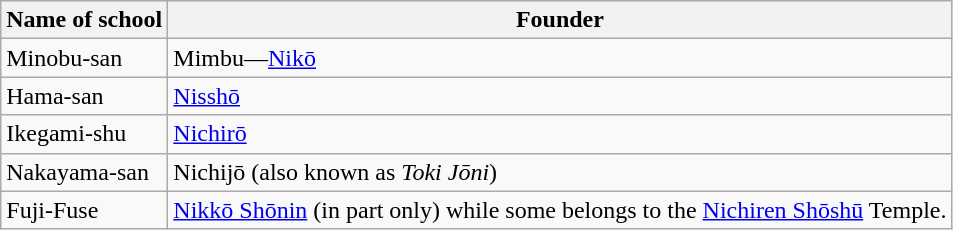<table class="wikitable" style="text-align:center">
<tr>
<th>Name of school</th>
<th>Founder</th>
</tr>
<tr>
<td align=left>Minobu-san</td>
<td align=left>Mimbu—<a href='#'>Nikō</a></td>
</tr>
<tr>
<td align=left>Hama-san</td>
<td align=left><a href='#'>Nisshō</a></td>
</tr>
<tr>
<td align=left>Ikegami-shu</td>
<td align=left><a href='#'>Nichirō</a></td>
</tr>
<tr>
<td align=left>Nakayama-san</td>
<td align=left>Nichijō (also known as <em>Toki Jōni</em>)</td>
</tr>
<tr>
<td align=left>Fuji-Fuse</td>
<td><a href='#'>Nikkō Shōnin</a> (in part only) while some belongs to the <a href='#'>Nichiren Shōshū</a> Temple.</td>
</tr>
</table>
